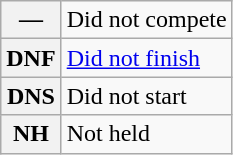<table class="wikitable">
<tr>
<th scope="row">—</th>
<td>Did not compete</td>
</tr>
<tr>
<th scope="row">DNF</th>
<td><a href='#'>Did not finish</a></td>
</tr>
<tr>
<th scope="row">DNS</th>
<td>Did not start</td>
</tr>
<tr>
<th scope="row">NH</th>
<td>Not held</td>
</tr>
</table>
